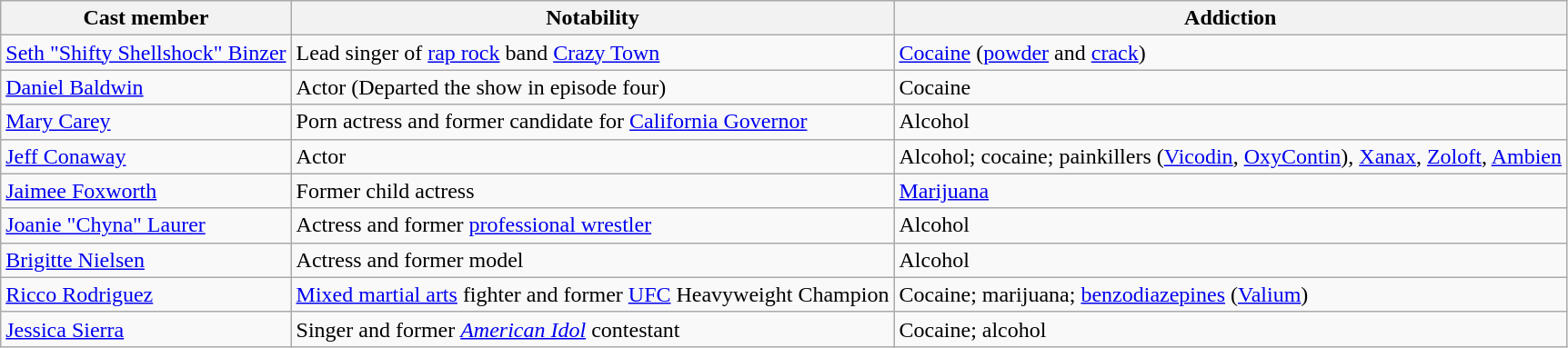<table class="wikitable">
<tr>
<th>Cast member</th>
<th>Notability</th>
<th>Addiction</th>
</tr>
<tr>
<td><a href='#'>Seth "Shifty Shellshock" Binzer</a></td>
<td>Lead singer of <a href='#'>rap rock</a> band <a href='#'>Crazy Town</a></td>
<td><a href='#'>Cocaine</a> (<a href='#'>powder</a> and <a href='#'>crack</a>)</td>
</tr>
<tr>
<td><a href='#'>Daniel Baldwin</a></td>
<td>Actor (Departed the show in episode four)</td>
<td>Cocaine</td>
</tr>
<tr>
<td><a href='#'>Mary Carey</a></td>
<td>Porn actress and former candidate for <a href='#'>California Governor</a></td>
<td>Alcohol</td>
</tr>
<tr>
<td><a href='#'>Jeff Conaway</a></td>
<td>Actor</td>
<td>Alcohol; cocaine; painkillers (<a href='#'>Vicodin</a>, <a href='#'>OxyContin</a>), <a href='#'>Xanax</a>, <a href='#'>Zoloft</a>, <a href='#'>Ambien</a></td>
</tr>
<tr>
<td><a href='#'>Jaimee Foxworth</a></td>
<td>Former child actress</td>
<td><a href='#'>Marijuana</a></td>
</tr>
<tr>
<td><a href='#'>Joanie "Chyna" Laurer</a></td>
<td>Actress and former <a href='#'>professional wrestler</a></td>
<td>Alcohol</td>
</tr>
<tr>
<td><a href='#'>Brigitte Nielsen</a></td>
<td>Actress and former model</td>
<td>Alcohol</td>
</tr>
<tr>
<td><a href='#'>Ricco Rodriguez</a></td>
<td><a href='#'>Mixed martial arts</a> fighter and former <a href='#'>UFC</a> Heavyweight Champion</td>
<td>Cocaine; marijuana; <a href='#'>benzodiazepines</a> (<a href='#'>Valium</a>)</td>
</tr>
<tr>
<td><a href='#'>Jessica Sierra</a></td>
<td>Singer and former <em><a href='#'>American Idol</a></em> contestant</td>
<td>Cocaine; alcohol</td>
</tr>
</table>
